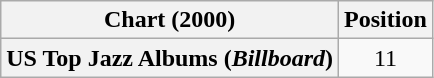<table class="wikitable plainrowheaders" style="text-align:center">
<tr>
<th scope="col">Chart (2000)</th>
<th scope="col">Position</th>
</tr>
<tr>
<th scope="row">US Top Jazz Albums (<em>Billboard</em>)</th>
<td>11</td>
</tr>
</table>
